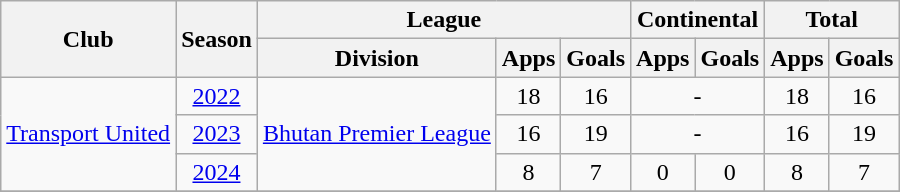<table class="wikitable" style="text-align:center">
<tr>
<th rowspan=2>Club</th>
<th rowspan=2>Season</th>
<th colspan=3>League</th>
<th colspan=2>Continental</th>
<th colspan=2>Total</th>
</tr>
<tr>
<th>Division</th>
<th>Apps</th>
<th>Goals</th>
<th>Apps</th>
<th>Goals</th>
<th>Apps</th>
<th>Goals</th>
</tr>
<tr>
<td rowspan=3><a href='#'>Transport United</a></td>
<td><a href='#'>2022</a></td>
<td rowspan=3><a href='#'>Bhutan Premier League</a></td>
<td>18</td>
<td>16</td>
<td colspan=2>-</td>
<td>18</td>
<td>16</td>
</tr>
<tr>
<td><a href='#'>2023</a></td>
<td>16</td>
<td>19</td>
<td colspan=2>-</td>
<td>16</td>
<td>19</td>
</tr>
<tr>
<td><a href='#'>2024</a></td>
<td>8</td>
<td>7</td>
<td>0</td>
<td>0</td>
<td>8</td>
<td>7</td>
</tr>
<tr>
</tr>
</table>
